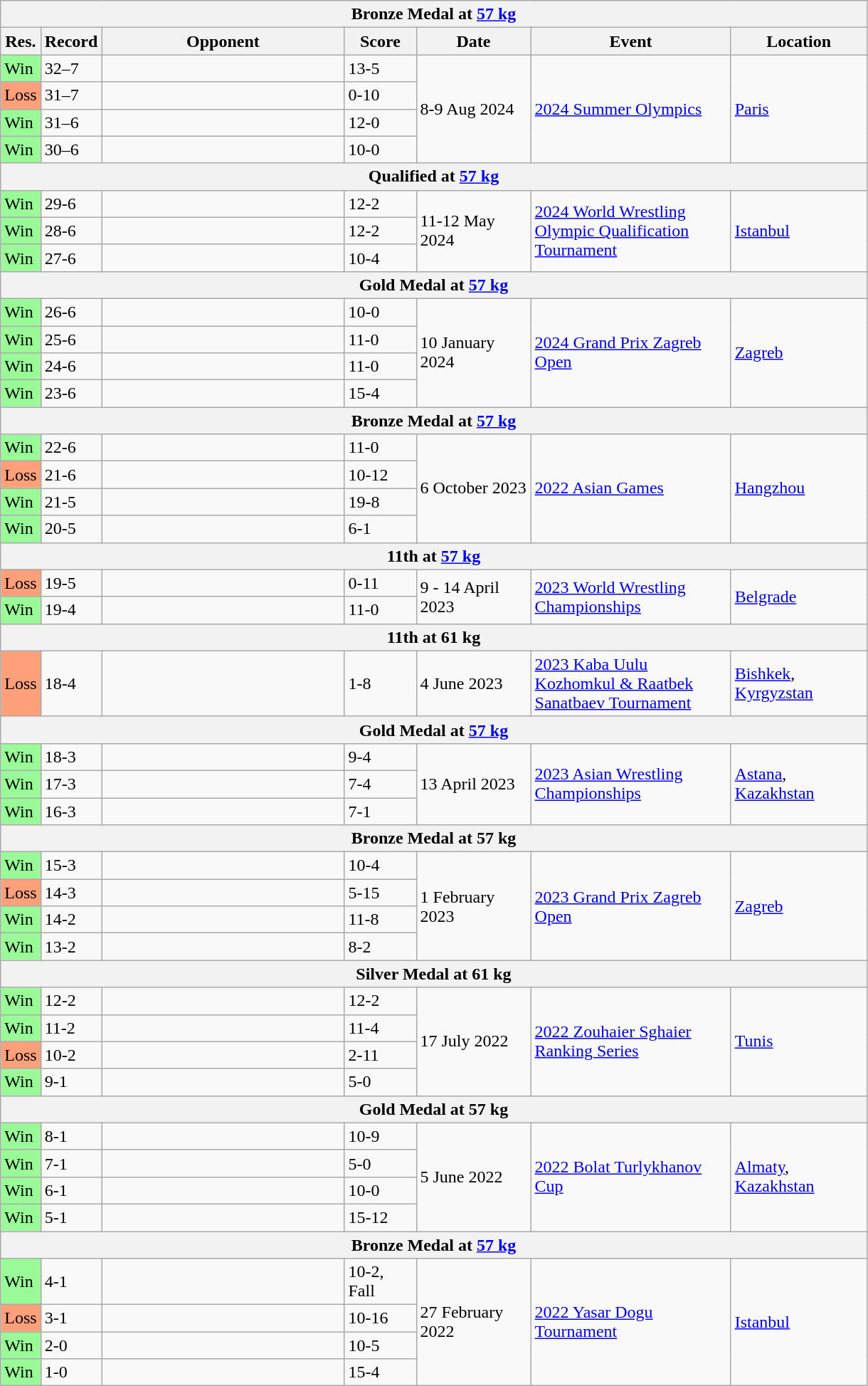<table class="wikitable">
<tr>
<th colspan="7"> Bronze Medal at <a href='#'>57 kg</a></th>
</tr>
<tr>
<th width="30">Res.</th>
<th width="30">Record</th>
<th width="220">Opponent</th>
<th width="60">Score</th>
<th width="100">Date</th>
<th width="180">Event</th>
<th width="120">Location</th>
</tr>
<tr>
<td bgcolor="99FB98">Win</td>
<td>32–7</td>
<td></td>
<td>13-5</td>
<td rowspan="4">8-9 Aug 2024</td>
<td rowspan="4"><a href='#'> 2024 Summer Olympics</a></td>
<td rowspan="4"> <a href='#'>Paris</a></td>
</tr>
<tr>
<td bgcolor="ffa07a">Loss</td>
<td>31–7</td>
<td></td>
<td>0-10</td>
</tr>
<tr>
<td bgcolor="99FB98">Win</td>
<td>31–6</td>
<td></td>
<td>12-0</td>
</tr>
<tr>
<td bgcolor="99FB98">Win</td>
<td>30–6</td>
<td></td>
<td>10-0</td>
</tr>
<tr>
<th colspan="7">Qualified at <a href='#'>57 kg</a></th>
</tr>
<tr>
<td bgcolor="99FB98">Win</td>
<td>29-6</td>
<td></td>
<td>12-2</td>
<td rowspan="3">11-12 May 2024</td>
<td rowspan="3"><a href='#'>2024 World Wrestling Olympic Qualification Tournament</a></td>
<td rowspan="3"> <a href='#'>Istanbul</a></td>
</tr>
<tr>
<td bgcolor="99FB98">Win</td>
<td>28-6</td>
<td></td>
<td>12-2</td>
</tr>
<tr>
<td bgcolor="99FB98">Win</td>
<td>27-6</td>
<td></td>
<td>10-4</td>
</tr>
<tr>
<th colspan="7"> Gold Medal at <a href='#'>57 kg</a></th>
</tr>
<tr>
<td bgcolor="99FB98">Win</td>
<td>26-6</td>
<td></td>
<td>10-0</td>
<td rowspan="4">10 January 2024</td>
<td rowspan="4"><a href='#'>2024 Grand Prix Zagreb Open</a></td>
<td rowspan="4"> <a href='#'>Zagreb</a></td>
</tr>
<tr>
<td bgcolor="99FB98">Win</td>
<td>25-6</td>
<td></td>
<td>11-0</td>
</tr>
<tr>
<td bgcolor="99FB98">Win</td>
<td>24-6</td>
<td></td>
<td>11-0</td>
</tr>
<tr>
<td bgcolor="99FB98">Win</td>
<td>23-6</td>
<td></td>
<td>15-4</td>
</tr>
<tr>
<th colspan="7"> Bronze Medal at <a href='#'>57 kg</a></th>
</tr>
<tr>
<td bgcolor="99FB98">Win</td>
<td>22-6</td>
<td></td>
<td>11-0</td>
<td rowspan="4">6 October 2023</td>
<td rowspan="4"><a href='#'>2022 Asian Games</a></td>
<td rowspan="4"> <a href='#'>Hangzhou</a></td>
</tr>
<tr>
<td bgcolor="ffa07a">Loss</td>
<td>21-6</td>
<td></td>
<td>10-12</td>
</tr>
<tr>
<td bgcolor="99FB98">Win</td>
<td>21-5</td>
<td></td>
<td>19-8</td>
</tr>
<tr>
<td bgcolor="99FB98">Win</td>
<td>20-5</td>
<td></td>
<td>6-1</td>
</tr>
<tr>
<th colspan="7">11th at <a href='#'>57 kg</a></th>
</tr>
<tr>
<td bgcolor="ffa07a">Loss</td>
<td>19-5</td>
<td></td>
<td>0-11</td>
<td rowspan="2">9 - 14 April 2023</td>
<td rowspan="2"><a href='#'>2023 World Wrestling Championships</a></td>
<td rowspan="2"> <a href='#'>Belgrade</a></td>
</tr>
<tr>
<td bgcolor="99FB98">Win</td>
<td>19-4</td>
<td></td>
<td>11-0</td>
</tr>
<tr>
<th colspan="7">11th at 61 kg</th>
</tr>
<tr>
<td bgcolor="ffa07a">Loss</td>
<td>18-4</td>
<td></td>
<td>1-8</td>
<td>4 June 2023</td>
<td><a href='#'>2023 Kaba Uulu Kozhomkul & Raatbek Sanatbaev Tournament</a></td>
<td> <a href='#'>Bishkek</a>, <a href='#'>Kyrgyzstan</a></td>
</tr>
<tr>
<th colspan="7"> Gold Medal at <a href='#'>57 kg</a></th>
</tr>
<tr>
<td bgcolor="99FB98">Win</td>
<td>18-3</td>
<td></td>
<td>9-4</td>
<td rowspan="3">13 April 2023</td>
<td rowspan="3"><a href='#'>2023 Asian Wrestling Championships</a></td>
<td rowspan="3"> <a href='#'>Astana</a>, <a href='#'>Kazakhstan</a></td>
</tr>
<tr>
<td bgcolor="99FB98">Win</td>
<td>17-3</td>
<td></td>
<td>7-4</td>
</tr>
<tr>
<td bgcolor="99FB98">Win</td>
<td>16-3</td>
<td></td>
<td>7-1</td>
</tr>
<tr>
<th colspan="7"> Bronze Medal at 57 kg</th>
</tr>
<tr>
<td bgcolor="99FB98">Win</td>
<td>15-3</td>
<td></td>
<td>10-4</td>
<td rowspan="4">1 February 2023</td>
<td rowspan="4"><a href='#'>2023 Grand Prix Zagreb Open</a></td>
<td rowspan="4"> <a href='#'>Zagreb</a></td>
</tr>
<tr>
<td bgcolor="ffa07a">Loss</td>
<td>14-3</td>
<td></td>
<td>5-15</td>
</tr>
<tr>
<td bgcolor="99FB98">Win</td>
<td>14-2</td>
<td></td>
<td>11-8</td>
</tr>
<tr>
<td bgcolor="99FB98">Win</td>
<td>13-2</td>
<td></td>
<td>8-2</td>
</tr>
<tr>
<th colspan="7"> Silver Medal at 61 kg</th>
</tr>
<tr>
<td bgcolor="99FB98">Win</td>
<td>12-2</td>
<td></td>
<td>12-2</td>
<td rowspan="4">17 July 2022</td>
<td rowspan="4"><a href='#'>2022 Zouhaier Sghaier Ranking Series</a></td>
<td rowspan="4"> <a href='#'>Tunis</a></td>
</tr>
<tr>
<td bgcolor="99FB98">Win</td>
<td>11-2</td>
<td></td>
<td>11-4</td>
</tr>
<tr>
<td bgcolor="ffa07a">Loss</td>
<td>10-2</td>
<td></td>
<td>2-11</td>
</tr>
<tr>
<td bgcolor="99FB98">Win</td>
<td>9-1</td>
<td></td>
<td>5-0</td>
</tr>
<tr>
<th colspan="7"> Gold Medal at 57 kg</th>
</tr>
<tr>
<td bgcolor="99FB98">Win</td>
<td>8-1</td>
<td></td>
<td>10-9</td>
<td rowspan="4">5 June 2022</td>
<td rowspan="4"><a href='#'>2022 Bolat Turlykhanov Cup</a></td>
<td rowspan="4"> <a href='#'>Almaty</a>, <a href='#'>Kazakhstan</a></td>
</tr>
<tr>
<td bgcolor="99FB98">Win</td>
<td>7-1</td>
<td></td>
<td>5-0</td>
</tr>
<tr>
<td bgcolor="99FB98">Win</td>
<td>6-1</td>
<td></td>
<td>10-0</td>
</tr>
<tr>
<td bgcolor="99FB98">Win</td>
<td>5-1</td>
<td></td>
<td>15-12</td>
</tr>
<tr>
<th colspan="7"> Bronze Medal at <a href='#'>57 kg</a></th>
</tr>
<tr>
<td bgcolor="99FB98">Win</td>
<td>4-1</td>
<td></td>
<td>10-2, Fall</td>
<td rowspan="4">27 February 2022</td>
<td rowspan="4"><a href='#'>2022 Yasar Dogu Tournament</a></td>
<td rowspan="4"> <a href='#'>Istanbul</a></td>
</tr>
<tr>
<td bgcolor="ffa07a">Loss</td>
<td>3-1</td>
<td></td>
<td>10-16</td>
</tr>
<tr>
<td bgcolor="99FB98">Win</td>
<td>2-0</td>
<td></td>
<td>10-5</td>
</tr>
<tr>
<td bgcolor="99FB98">Win</td>
<td>1-0</td>
<td></td>
<td>15-4</td>
</tr>
</table>
